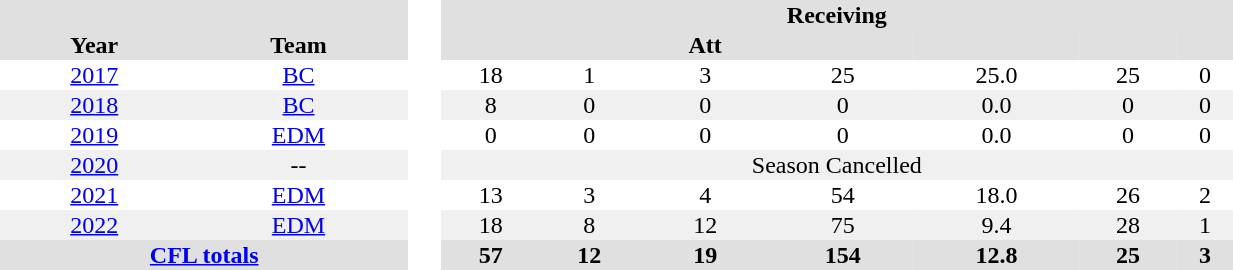<table BORDER="0" CELLPADDING="1" CELLSPACING="0" width="65%" style="text-align:center">
<tr bgcolor="#e0e0e0">
<th colspan="2"></th>
<th rowspan="104" bgcolor="#ffffff"> </th>
<th colspan="7">Receiving</th>
</tr>
<tr bgcolor="#e0e0e0">
<th>Year</th>
<th>Team</th>
<th></th>
<th></th>
<th>Att</th>
<th></th>
<th></th>
<th></th>
<th></th>
</tr>
<tr ALIGN="center">
<td><a href='#'>2017</a></td>
<td><a href='#'>BC</a></td>
<td>18</td>
<td>1</td>
<td>3</td>
<td>25</td>
<td>25.0</td>
<td>25</td>
<td>0</td>
</tr>
<tr ALIGN="center" bgcolor="#f0f0f0">
<td><a href='#'>2018</a></td>
<td><a href='#'>BC</a></td>
<td>8</td>
<td>0</td>
<td>0</td>
<td>0</td>
<td>0.0</td>
<td>0</td>
<td>0</td>
</tr>
<tr>
<td><a href='#'>2019</a></td>
<td><a href='#'>EDM</a></td>
<td>0</td>
<td>0</td>
<td>0</td>
<td>0</td>
<td>0.0</td>
<td>0</td>
<td>0</td>
</tr>
<tr>
</tr>
<tr ALIGN="center" bgcolor="#f0f0f0">
<td><a href='#'>2020</a></td>
<td>--</td>
<td colspan="7">Season Cancelled</td>
</tr>
<tr>
<td><a href='#'>2021</a></td>
<td><a href='#'>EDM</a></td>
<td>13</td>
<td>3</td>
<td>4</td>
<td>54</td>
<td>18.0</td>
<td>26</td>
<td>2</td>
</tr>
<tr>
</tr>
<tr ALIGN="center" bgcolor="#f0f0f0">
<td><a href='#'>2022</a></td>
<td><a href='#'>EDM</a></td>
<td>18</td>
<td>8</td>
<td>12</td>
<td>75</td>
<td>9.4</td>
<td>28</td>
<td>1</td>
</tr>
<tr bgcolor="#e0e0e0">
<th colspan="2"><a href='#'>CFL totals</a></th>
<th><strong>57</strong></th>
<th><strong>12</strong></th>
<th>19</th>
<th><strong>154</strong></th>
<th><strong>12.8</strong></th>
<th><strong>25</strong></th>
<th><strong>3</strong></th>
</tr>
</table>
